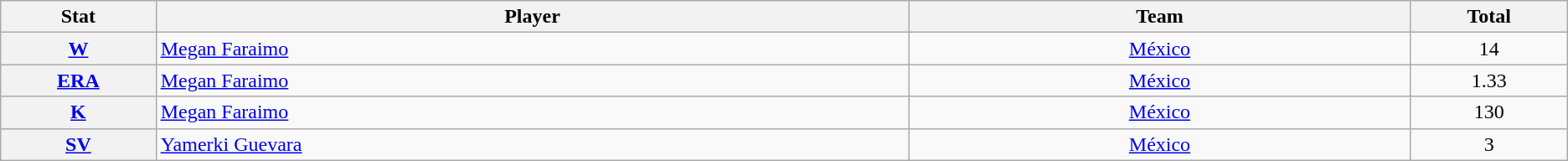<table class="wikitable" style="text-align:center;">
<tr>
<th scope="col" width="3%">Stat</th>
<th scope="col" width="15%">Player</th>
<th scope="col" width="10%">Team</th>
<th scope="col" width="3%">Total</th>
</tr>
<tr>
<th scope="row" style="text-align:center;"><a href='#'>W</a></th>
<td style="text-align:left;"> <a href='#'>Megan Faraimo</a></td>
<td><a href='#'>México</a></td>
<td>14</td>
</tr>
<tr>
<th scope="row" style="text-align:center;"><a href='#'>ERA</a></th>
<td style="text-align:left;"> <a href='#'>Megan Faraimo</a></td>
<td><a href='#'>México</a></td>
<td>1.33</td>
</tr>
<tr>
<th scope="row" style="text-align:center;"><a href='#'>K</a></th>
<td style="text-align:left;"> <a href='#'>Megan Faraimo</a></td>
<td><a href='#'>México</a></td>
<td>130</td>
</tr>
<tr>
<th scope="row" style="text-align:center;"><a href='#'>SV</a></th>
<td style="text-align:left;"> <a href='#'>Yamerki Guevara</a></td>
<td><a href='#'>México</a></td>
<td>3</td>
</tr>
</table>
